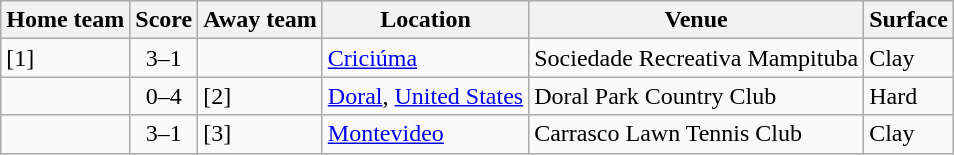<table class="wikitable">
<tr>
<th>Home team</th>
<th>Score</th>
<th>Away team</th>
<th>Location</th>
<th>Venue</th>
<th>Surface</th>
</tr>
<tr>
<td><strong></strong> [1]</td>
<td style="text-align:center;">3–1</td>
<td></td>
<td><a href='#'>Criciúma</a></td>
<td>Sociedade Recreativa Mampituba</td>
<td>Clay</td>
</tr>
<tr>
<td></td>
<td style="text-align:center;">0–4</td>
<td><strong></strong> [2]</td>
<td><a href='#'>Doral</a>, <a href='#'>United States</a></td>
<td>Doral Park Country Club</td>
<td>Hard</td>
</tr>
<tr>
<td><strong></strong></td>
<td style="text-align:center;">3–1</td>
<td> [3]</td>
<td><a href='#'>Montevideo</a></td>
<td>Carrasco Lawn Tennis Club</td>
<td>Clay</td>
</tr>
</table>
